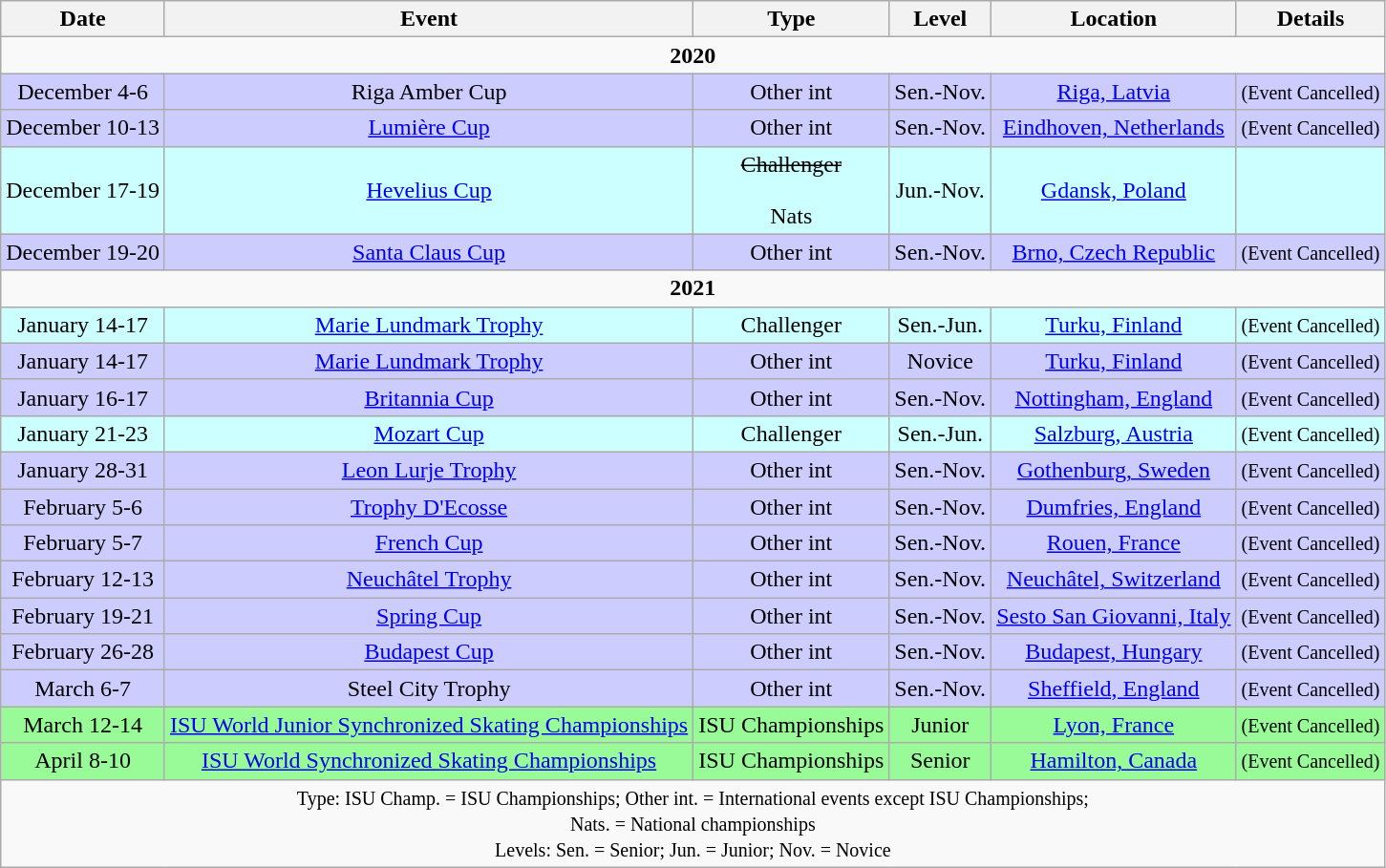<table class="wikitable" style="text-align:center">
<tr>
<th>Date</th>
<th>Event</th>
<th>Type</th>
<th>Level</th>
<th>Location</th>
<th>Details</th>
</tr>
<tr>
<td colspan="6"><strong>2020</strong></td>
</tr>
<tr bgcolor="CCCCFF">
<td>December 4-6</td>
<td align="center">Riga Amber Cup</td>
<td>Other int</td>
<td>Sen.-Nov.</td>
<td><a href='#'>Riga, Latvia</a></td>
<td><small>(Event Cancelled)</small></td>
</tr>
<tr bgcolor="#CCCCFF">
<td>December 10-13</td>
<td><a href='#'>Lumière Cup</a></td>
<td>Other int</td>
<td>Sen.-Nov.</td>
<td><a href='#'>Eindhoven, Netherlands</a></td>
<td><small>(Event Cancelled)</small></td>
</tr>
<tr bgcolor="#ccffff">
<td>December 17-19</td>
<td><a href='#'>Hevelius Cup</a></td>
<td><s>Challenger</s><br><br>Nats</td>
<td>Jun.-Nov.</td>
<td><a href='#'>Gdansk, Poland</a></td>
<td></td>
</tr>
<tr bgcolor="#CCCCFF">
<td>December 19-20</td>
<td><a href='#'>Santa Claus Cup</a></td>
<td>Other int</td>
<td>Sen.-Nov.</td>
<td><a href='#'>Brno, Czech Republic</a></td>
<td><small>(Event Cancelled)</small></td>
</tr>
<tr>
<td colspan="6" align="center"><strong>2021</strong></td>
</tr>
<tr bgcolor="#ccffff">
<td>January 14-17</td>
<td><a href='#'>Marie Lundmark Trophy</a></td>
<td>Challenger</td>
<td>Sen.-Jun.</td>
<td><a href='#'>Turku, Finland</a></td>
<td><small>(Event Cancelled)</small></td>
</tr>
<tr bgcolor="#CCCCFF">
<td>January 14-17</td>
<td><a href='#'>Marie Lundmark Trophy</a></td>
<td>Other int</td>
<td>Novice</td>
<td><a href='#'>Turku, Finland</a></td>
<td><small>(Event Cancelled)</small></td>
</tr>
<tr bgcolor="#CCCCFF">
<td>January 16-17</td>
<td><a href='#'>Britannia Cup</a></td>
<td>Other int</td>
<td>Sen.-Nov.</td>
<td><a href='#'>Nottingham, England</a></td>
<td><small>(Event Cancelled)</small></td>
</tr>
<tr bgcolor="#ccffff">
<td>January 21-23</td>
<td><a href='#'>Mozart Cup</a></td>
<td>Challenger</td>
<td>Sen.-Jun.</td>
<td><a href='#'>Salzburg, Austria</a></td>
<td><small>(Event Cancelled)</small></td>
</tr>
<tr bgcolor="#CCCCFF">
<td>January 28-31</td>
<td><a href='#'>Leon Lurje Trophy</a></td>
<td>Other int</td>
<td>Sen.-Nov.</td>
<td><a href='#'>Gothenburg, Sweden</a></td>
<td><small>(Event Cancelled)</small></td>
</tr>
<tr bgcolor="#CCCCFF">
<td>February 5-6</td>
<td><a href='#'>Trophy D'Ecosse</a></td>
<td>Other int</td>
<td>Sen.-Nov.</td>
<td><a href='#'>Dumfries, England</a></td>
<td><small>(Event Cancelled)</small></td>
</tr>
<tr bgcolor="#CCCCFF">
<td>February 5-7</td>
<td align="center"><a href='#'>French Cup</a></td>
<td>Other int</td>
<td>Sen.-Nov.</td>
<td><a href='#'>Rouen, France</a></td>
<td><small>(Event Cancelled)</small></td>
</tr>
<tr bgcolor="#CCCCFF">
<td>February 12-13</td>
<td><a href='#'>Neuchâtel Trophy</a></td>
<td>Other int</td>
<td>Sen.-Nov.</td>
<td><a href='#'>Neuchâtel, Switzerland</a></td>
<td><small>(Event Cancelled)</small></td>
</tr>
<tr bgcolor="#CCCCFF">
<td>February 19-21</td>
<td><a href='#'>Spring Cup</a></td>
<td>Other int</td>
<td>Sen.-Nov.</td>
<td><a href='#'>Sesto San Giovanni, Italy</a></td>
<td><small>(Event Cancelled)</small></td>
</tr>
<tr bgcolor="#CCCCFF">
<td>February 26-28</td>
<td><a href='#'>Budapest Cup</a></td>
<td>Other int</td>
<td>Sen.-Nov.</td>
<td><a href='#'>Budapest, Hungary</a></td>
<td><small>(Event Cancelled)</small></td>
</tr>
<tr bgcolor="#CCCCFF">
<td>March 6-7</td>
<td>Steel City Trophy</td>
<td>Other int</td>
<td>Sen.-Nov.</td>
<td><a href='#'>Sheffield, England</a></td>
<td><small>(Event Cancelled)</small></td>
</tr>
<tr bgcolor="98FB98">
<td>March 12-14</td>
<td align="center"><a href='#'>ISU World Junior Synchronized Skating Championships</a></td>
<td>ISU Championships</td>
<td>Junior</td>
<td><a href='#'>Lyon, France</a></td>
<td><small>(Event Cancelled)</small></td>
</tr>
<tr bgcolor="98FB98">
<td>April 8-10</td>
<td><a href='#'>ISU World Synchronized Skating Championships</a></td>
<td>ISU Championships</td>
<td>Senior</td>
<td><a href='#'>Hamilton, Canada</a></td>
<td><small>(Event Cancelled)</small></td>
</tr>
<tr>
<td colspan="6" align="center"><small>Type: ISU Champ. = ISU Championships; Other int. = International events except ISU Championships; <br> Nats. = National championships</small><small><br> Levels: Sen. = Senior; Jun. = Junior; Nov. = Novice</small></td>
</tr>
</table>
